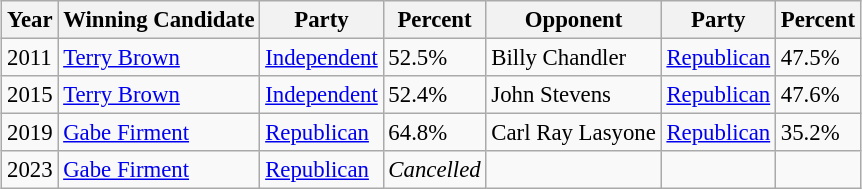<table class="wikitable" style="margin:0.5em auto; font-size:95%;">
<tr>
<th>Year</th>
<th>Winning Candidate</th>
<th>Party</th>
<th>Percent</th>
<th>Opponent</th>
<th>Party</th>
<th>Percent</th>
</tr>
<tr>
<td>2011</td>
<td><a href='#'>Terry Brown</a></td>
<td><a href='#'>Independent</a></td>
<td>52.5%</td>
<td>Billy Chandler</td>
<td><a href='#'>Republican</a></td>
<td>47.5%</td>
</tr>
<tr>
<td>2015</td>
<td><a href='#'>Terry Brown</a></td>
<td><a href='#'>Independent</a></td>
<td>52.4%</td>
<td>John Stevens</td>
<td><a href='#'>Republican</a></td>
<td>47.6%</td>
</tr>
<tr>
<td>2019</td>
<td><a href='#'>Gabe Firment</a></td>
<td><a href='#'>Republican</a></td>
<td>64.8%</td>
<td>Carl Ray Lasyone</td>
<td><a href='#'>Republican</a></td>
<td>35.2%</td>
</tr>
<tr>
<td>2023</td>
<td><a href='#'>Gabe Firment</a></td>
<td><a href='#'>Republican</a></td>
<td><em>Cancelled</em></td>
<td></td>
<td></td>
<td></td>
</tr>
</table>
